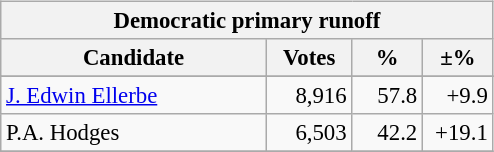<table class="wikitable" align="left" style="margin: 1em 1em 1em 0; font-size: 95%;">
<tr>
<th colspan="4">Democratic primary runoff</th>
</tr>
<tr>
<th colspan="1" style="width: 170px">Candidate</th>
<th style="width: 50px">Votes</th>
<th style="width: 40px">%</th>
<th style="width: 40px">±%</th>
</tr>
<tr>
</tr>
<tr>
<td><a href='#'>J. Edwin Ellerbe</a></td>
<td align="right">8,916</td>
<td align="right">57.8</td>
<td align="right">+9.9</td>
</tr>
<tr>
<td>P.A. Hodges</td>
<td align="right">6,503</td>
<td align="right">42.2</td>
<td align="right">+19.1</td>
</tr>
<tr>
</tr>
</table>
